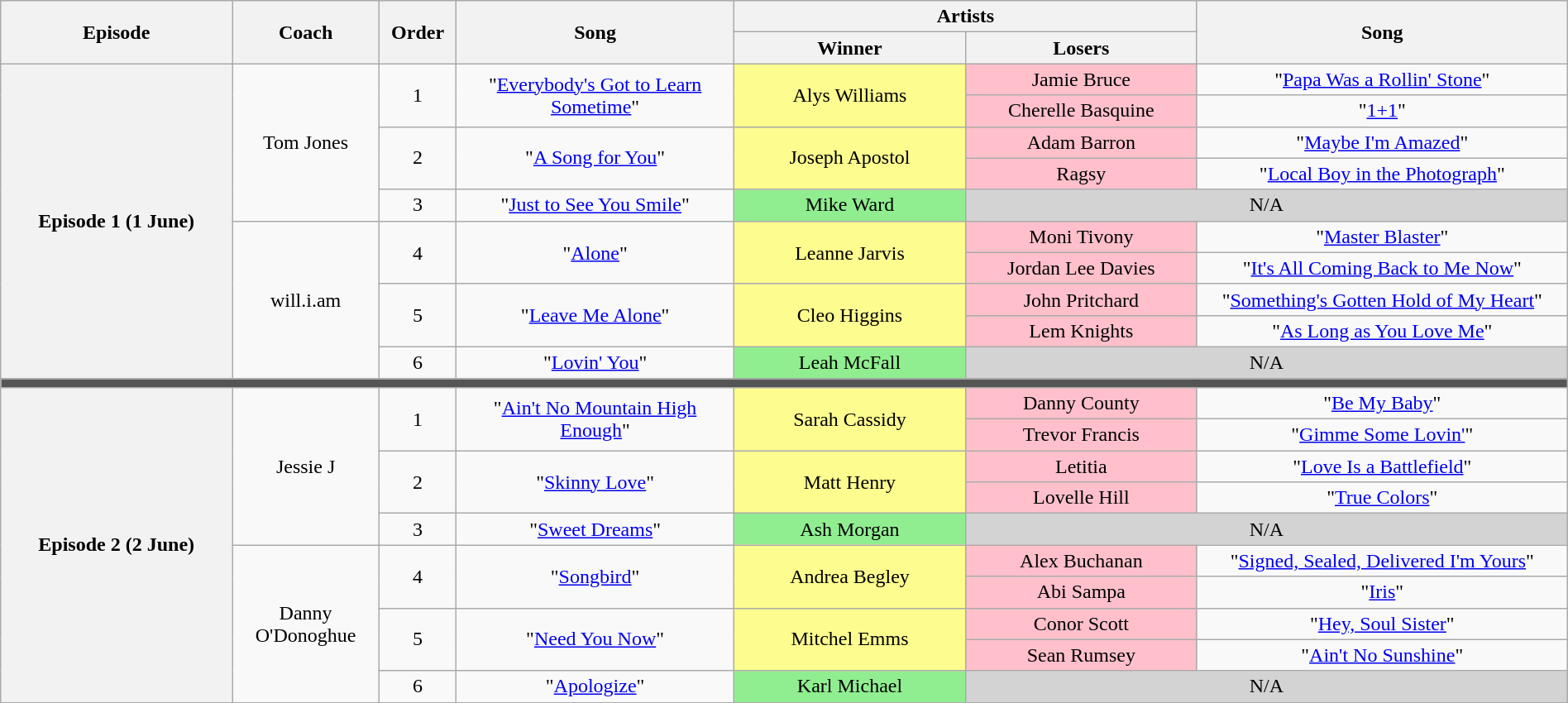<table class="wikitable" style="text-align:center; width:100%;">
<tr>
<th rowspan="2" style="width:10%;">Episode</th>
<th rowspan="2" style="width:5%;">Coach</th>
<th rowspan="2" style="width:02%;">Order</th>
<th rowspan="2" style="width:12%;">Song</th>
<th colspan="2" style="width:15%;">Artists</th>
<th rowspan="2" style="width:16%;">Song</th>
</tr>
<tr>
<th style="width:10%;">Winner</th>
<th style="width:10%;">Losers</th>
</tr>
<tr>
<th rowspan="10">Episode 1 (1 June)</th>
<td rowspan="5">Tom Jones</td>
<td rowspan="2">1</td>
<td rowspan="2">"<a href='#'>Everybody's Got to Learn Sometime</a>"</td>
<td rowspan="2" style="background:#fdfc8f;">Alys Williams</td>
<td style="background:pink;">Jamie Bruce</td>
<td>"<a href='#'>Papa Was a Rollin' Stone</a>"</td>
</tr>
<tr>
<td style="background:pink;">Cherelle Basquine</td>
<td>"<a href='#'>1+1</a>"</td>
</tr>
<tr>
<td rowspan="2">2</td>
<td rowspan="2">"<a href='#'>A Song for You</a>"</td>
<td rowspan="2" style="background:#fdfc8f;">Joseph Apostol</td>
<td style="background:pink;">Adam Barron</td>
<td>"<a href='#'>Maybe I'm Amazed</a>"</td>
</tr>
<tr>
<td style="background:pink;">Ragsy</td>
<td>"<a href='#'>Local Boy in the Photograph</a>"</td>
</tr>
<tr>
<td>3</td>
<td>"<a href='#'>Just to See You Smile</a>"</td>
<td style="background:lightgreen;">Mike Ward</td>
<td colspan="2" style="background:lightgray;">N/A</td>
</tr>
<tr>
<td rowspan="5">will.i.am</td>
<td rowspan="2">4</td>
<td rowspan="2">"<a href='#'>Alone</a>"</td>
<td rowspan="2" style="background:#fdfc8f;">Leanne Jarvis</td>
<td style="background:pink;">Moni Tivony</td>
<td>"<a href='#'>Master Blaster</a>"</td>
</tr>
<tr>
<td style="background:pink;">Jordan Lee Davies</td>
<td>"<a href='#'>It's All Coming Back to Me Now</a>"</td>
</tr>
<tr>
<td rowspan="2">5</td>
<td rowspan="2">"<a href='#'>Leave Me Alone</a>"</td>
<td rowspan="2" style="background:#fdfc8f;">Cleo Higgins</td>
<td style="background:pink;">John Pritchard</td>
<td>"<a href='#'>Something's Gotten Hold of My Heart</a>"</td>
</tr>
<tr>
<td style="background:pink;">Lem Knights</td>
<td>"<a href='#'>As Long as You Love Me</a>"</td>
</tr>
<tr>
<td>6</td>
<td>"<a href='#'>Lovin' You</a>"</td>
<td style="background:lightgreen;">Leah McFall</td>
<td colspan="2" style="background:lightgray;">N/A</td>
</tr>
<tr>
<td colspan="11" style="background:#555;"></td>
</tr>
<tr>
<th rowspan="10">Episode 2 (2 June)</th>
<td rowspan="5">Jessie J</td>
<td rowspan="2">1</td>
<td rowspan="2">"<a href='#'>Ain't No Mountain High Enough</a>"</td>
<td rowspan="2" style="background:#fdfc8f;">Sarah Cassidy</td>
<td style="background:pink;">Danny County</td>
<td>"<a href='#'>Be My Baby</a>"</td>
</tr>
<tr>
<td style="background:pink;">Trevor Francis</td>
<td>"<a href='#'>Gimme Some Lovin'</a>"</td>
</tr>
<tr>
<td rowspan="2">2</td>
<td rowspan="2">"<a href='#'>Skinny Love</a>"</td>
<td rowspan="2" style="background:#fdfc8f;">Matt Henry</td>
<td style="background:pink;">Letitia </td>
<td>"<a href='#'>Love Is a Battlefield</a>"</td>
</tr>
<tr>
<td style="background:pink;">Lovelle Hill</td>
<td>"<a href='#'>True Colors</a>"</td>
</tr>
<tr>
<td scope="col">3</td>
<td>"<a href='#'>Sweet Dreams</a>"</td>
<td style="background:lightgreen;">Ash Morgan</td>
<td colspan="2" style="background:lightgray;">N/A</td>
</tr>
<tr>
<td rowspan="5">Danny O'Donoghue</td>
<td rowspan="2">4</td>
<td rowspan="2">"<a href='#'>Songbird</a>"</td>
<td rowspan="2" style="background:#fdfc8f;">Andrea Begley</td>
<td style="background:pink;">Alex Buchanan</td>
<td>"<a href='#'>Signed, Sealed, Delivered I'm Yours</a>"</td>
</tr>
<tr>
<td style="background:pink;">Abi Sampa</td>
<td>"<a href='#'>Iris</a>"</td>
</tr>
<tr>
<td rowspan="2">5</td>
<td rowspan="2">"<a href='#'>Need You Now</a>"</td>
<td rowspan="2" style="background:#fdfc8f;">Mitchel Emms</td>
<td style="background:pink;">Conor Scott</td>
<td>"<a href='#'>Hey, Soul Sister</a>"</td>
</tr>
<tr>
<td style="background:pink;">Sean Rumsey</td>
<td>"<a href='#'>Ain't No Sunshine</a>"</td>
</tr>
<tr>
<td>6</td>
<td>"<a href='#'>Apologize</a>"</td>
<td style="background:lightgreen;">Karl Michael</td>
<td colspan="2" style="background:lightgray;">N/A</td>
</tr>
<tr>
</tr>
</table>
